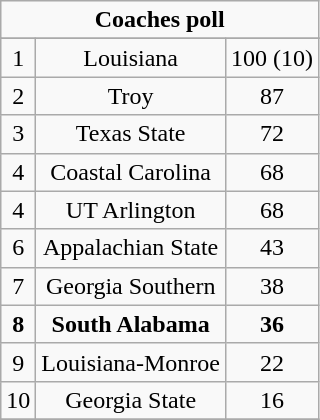<table class="wikitable">
<tr align="center">
<td align="center" Colspan="3"><strong>Coaches poll</strong></td>
</tr>
<tr align="center">
</tr>
<tr align="center">
<td>1</td>
<td>Louisiana</td>
<td>100 (10)</td>
</tr>
<tr align="center">
<td>2</td>
<td>Troy</td>
<td>87</td>
</tr>
<tr align="center">
<td>3</td>
<td>Texas State</td>
<td>72</td>
</tr>
<tr align="center">
<td>4</td>
<td>Coastal Carolina</td>
<td>68</td>
</tr>
<tr align="center">
<td>4</td>
<td>UT Arlington</td>
<td>68</td>
</tr>
<tr align="center">
<td>6</td>
<td>Appalachian State</td>
<td>43</td>
</tr>
<tr align="center">
<td>7</td>
<td>Georgia Southern</td>
<td>38</td>
</tr>
<tr align="center">
<td><strong>8</strong></td>
<td><strong>South Alabama</strong></td>
<td><strong>36</strong></td>
</tr>
<tr align="center">
<td>9</td>
<td>Louisiana-Monroe</td>
<td>22</td>
</tr>
<tr align="center">
<td>10</td>
<td>Georgia State</td>
<td>16</td>
</tr>
<tr align="center">
</tr>
</table>
